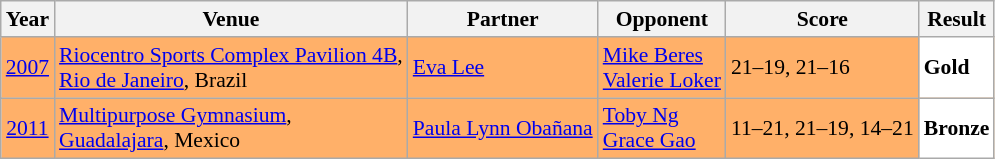<table class="sortable wikitable" style="font-size: 90%;">
<tr>
<th>Year</th>
<th>Venue</th>
<th>Partner</th>
<th>Opponent</th>
<th>Score</th>
<th>Result</th>
</tr>
<tr style="background:#FFB069">
<td align="center"><a href='#'>2007</a></td>
<td align="left"><a href='#'>Riocentro Sports Complex Pavilion 4B</a>,<br><a href='#'>Rio de Janeiro</a>, Brazil</td>
<td align="left"> <a href='#'>Eva Lee</a></td>
<td align="left"> <a href='#'>Mike Beres</a><br> <a href='#'>Valerie Loker</a></td>
<td align="left">21–19, 21–16</td>
<td style="text-align:left; background:white"> <strong>Gold</strong></td>
</tr>
<tr style="background:#FFB069">
<td align="center"><a href='#'>2011</a></td>
<td align="left"><a href='#'>Multipurpose Gymnasium</a>,<br><a href='#'>Guadalajara</a>, Mexico</td>
<td align="left"> <a href='#'>Paula Lynn Obañana</a></td>
<td align="left"> <a href='#'>Toby Ng</a><br> <a href='#'>Grace Gao</a></td>
<td align="left">11–21, 21–19, 14–21</td>
<td style="text-align:left; background:white"> <strong>Bronze</strong></td>
</tr>
</table>
